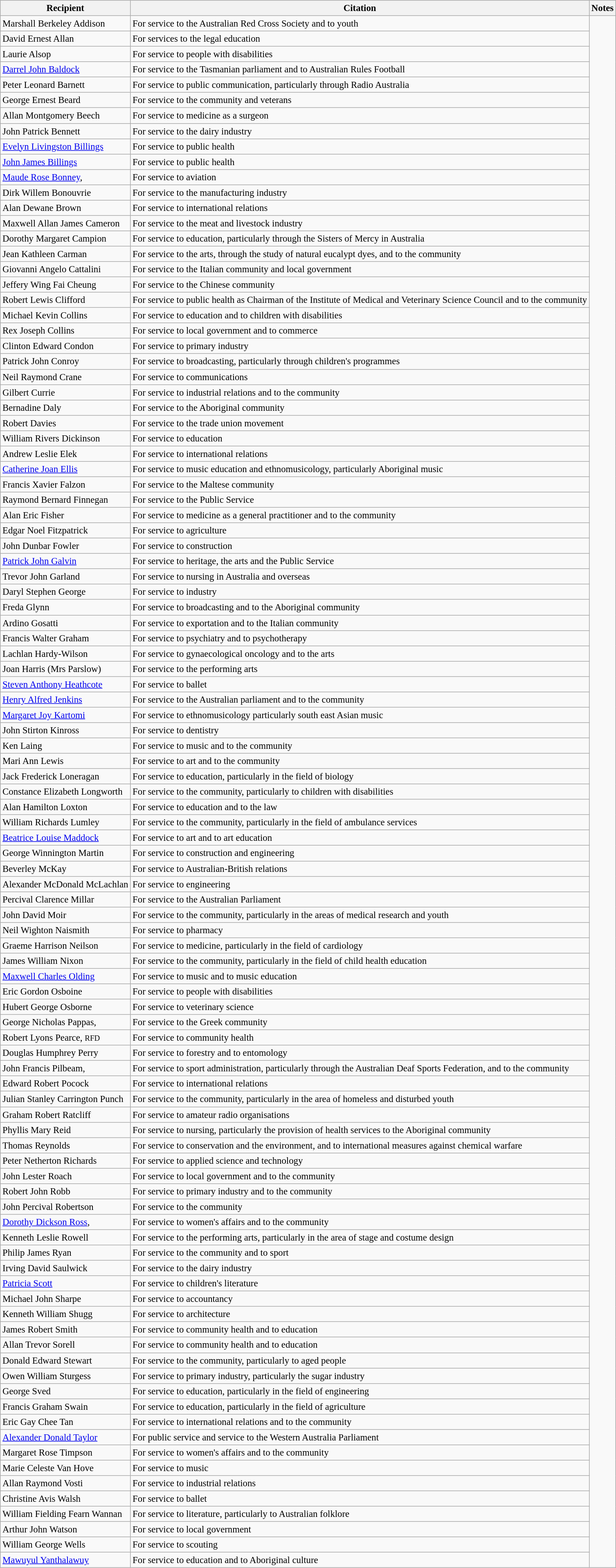<table class="wikitable" style="font-size:95%;">
<tr>
<th>Recipient</th>
<th>Citation</th>
<th>Notes</th>
</tr>
<tr>
<td>Marshall Berkeley Addison</td>
<td>For service to the Australian Red Cross Society and to youth</td>
<td rowspan=104></td>
</tr>
<tr>
<td> David Ernest Allan</td>
<td>For services to the legal education</td>
</tr>
<tr>
<td>Laurie Alsop</td>
<td>For service to people with disabilities</td>
</tr>
<tr>
<td><a href='#'>Darrel John Baldock</a></td>
<td>For service to the Tasmanian parliament and to Australian Rules Football</td>
</tr>
<tr>
<td>Peter Leonard Barnett</td>
<td>For service to public communication, particularly through Radio Australia</td>
</tr>
<tr>
<td>George Ernest Beard</td>
<td>For service to the community and veterans</td>
</tr>
<tr>
<td>Allan Montgomery Beech</td>
<td>For service to medicine as a surgeon</td>
</tr>
<tr>
<td>John Patrick Bennett</td>
<td>For service to the dairy industry</td>
</tr>
<tr>
<td> <a href='#'>Evelyn Livingston Billings</a></td>
<td>For service to public health</td>
</tr>
<tr>
<td> <a href='#'>John James Billings</a></td>
<td>For service to public health</td>
</tr>
<tr>
<td><a href='#'>Maude Rose Bonney</a>, </td>
<td>For service to aviation</td>
</tr>
<tr>
<td>Dirk Willem Bonouvrie</td>
<td>For service to the manufacturing industry</td>
</tr>
<tr>
<td>Alan Dewane Brown</td>
<td>For service to international relations</td>
</tr>
<tr>
<td>Maxwell Allan James Cameron</td>
<td>For service to the meat and livestock industry</td>
</tr>
<tr>
<td> Dorothy Margaret Campion</td>
<td>For service to education, particularly through the Sisters of Mercy in Australia</td>
</tr>
<tr>
<td>Jean Kathleen Carman</td>
<td>For service to the arts, through the study of natural eucalypt dyes, and to the community</td>
</tr>
<tr>
<td>Giovanni Angelo Cattalini</td>
<td>For service to the Italian community and local government</td>
</tr>
<tr>
<td>Jeffery Wing Fai Cheung</td>
<td>For service to the Chinese community</td>
</tr>
<tr>
<td>Robert Lewis Clifford</td>
<td>For service to public health as Chairman of the Institute of Medical and Veterinary Science Council and to the community</td>
</tr>
<tr>
<td>Michael Kevin Collins</td>
<td>For service to education and to children with disabilities</td>
</tr>
<tr>
<td>Rex Joseph Collins</td>
<td>For service to local government and to commerce</td>
</tr>
<tr>
<td>Clinton Edward Condon</td>
<td>For service to primary industry</td>
</tr>
<tr>
<td>Patrick John Conroy</td>
<td>For service to broadcasting, particularly through children's programmes</td>
</tr>
<tr>
<td>Neil Raymond Crane</td>
<td>For service to communications</td>
</tr>
<tr>
<td>Gilbert Currie</td>
<td>For service to industrial relations and to the community</td>
</tr>
<tr>
<td> Bernadine Daly</td>
<td>For service to the Aboriginal community</td>
</tr>
<tr>
<td>Robert Davies</td>
<td>For service to the trade union movement</td>
</tr>
<tr>
<td>William Rivers Dickinson</td>
<td>For service to education</td>
</tr>
<tr>
<td> Andrew Leslie Elek</td>
<td>For service to international relations</td>
</tr>
<tr>
<td> <a href='#'>Catherine Joan Ellis</a></td>
<td>For service to music education and ethnomusicology, particularly Aboriginal music</td>
</tr>
<tr>
<td>Francis Xavier Falzon</td>
<td>For service to the Maltese community</td>
</tr>
<tr>
<td>Raymond Bernard Finnegan</td>
<td>For service to the Public Service</td>
</tr>
<tr>
<td> Alan Eric Fisher</td>
<td>For service to medicine as a general practitioner and to the community</td>
</tr>
<tr>
<td>Edgar Noel Fitzpatrick</td>
<td>For service to agriculture</td>
</tr>
<tr>
<td>John Dunbar Fowler</td>
<td>For service to construction</td>
</tr>
<tr>
<td><a href='#'>Patrick John Galvin</a></td>
<td>For service to heritage, the arts and the Public Service</td>
</tr>
<tr>
<td>Trevor John Garland</td>
<td>For service to nursing in Australia and overseas</td>
</tr>
<tr>
<td>Daryl Stephen George</td>
<td>For service to industry</td>
</tr>
<tr>
<td>Freda Glynn</td>
<td>For service to broadcasting and to the Aboriginal community</td>
</tr>
<tr>
<td>Ardino Gosatti</td>
<td>For service to exportation and to the Italian community</td>
</tr>
<tr>
<td> Francis Walter Graham</td>
<td>For service to psychiatry and to psychotherapy</td>
</tr>
<tr>
<td> Lachlan Hardy-Wilson</td>
<td>For service to gynaecological oncology and to the arts</td>
</tr>
<tr>
<td>Joan Harris (Mrs Parslow)</td>
<td>For service to the performing arts</td>
</tr>
<tr>
<td><a href='#'>Steven Anthony Heathcote</a></td>
<td>For service to ballet</td>
</tr>
<tr>
<td> <a href='#'>Henry Alfred Jenkins</a></td>
<td>For service to the Australian parliament and to the community</td>
</tr>
<tr>
<td> <a href='#'>Margaret Joy Kartomi</a></td>
<td>For service to ethnomusicology particularly south east Asian music</td>
</tr>
<tr>
<td> John Stirton Kinross</td>
<td>For service to dentistry</td>
</tr>
<tr>
<td>Ken Laing</td>
<td>For service to music and to the community</td>
</tr>
<tr>
<td>Mari Ann Lewis</td>
<td>For service to art and to the community</td>
</tr>
<tr>
<td> Jack Frederick Loneragan</td>
<td>For service to education, particularly in the field of biology</td>
</tr>
<tr>
<td>Constance Elizabeth Longworth</td>
<td>For service to the community, particularly to children with disabilities</td>
</tr>
<tr>
<td>Alan Hamilton Loxton</td>
<td>For service to education and to the law</td>
</tr>
<tr>
<td>William Richards Lumley</td>
<td>For service to the community, particularly in the field of ambulance services</td>
</tr>
<tr>
<td><a href='#'>Beatrice Louise Maddock</a></td>
<td>For service to art and to art education</td>
</tr>
<tr>
<td>George Winnington Martin</td>
<td>For service to construction and engineering</td>
</tr>
<tr>
<td> Beverley McKay</td>
<td>For service to Australian-British relations</td>
</tr>
<tr>
<td>Alexander McDonald McLachlan</td>
<td>For service to engineering</td>
</tr>
<tr>
<td>Percival Clarence Millar</td>
<td>For service to the Australian Parliament</td>
</tr>
<tr>
<td>John David Moir</td>
<td>For service to the community, particularly in the areas of medical research and youth</td>
</tr>
<tr>
<td>Neil Wighton Naismith</td>
<td>For service to pharmacy</td>
</tr>
<tr>
<td> Graeme Harrison Neilson</td>
<td>For service to medicine, particularly in the field of cardiology</td>
</tr>
<tr>
<td> James William Nixon</td>
<td>For service to the community, particularly in the field of child health education</td>
</tr>
<tr>
<td><a href='#'>Maxwell Charles Olding</a></td>
<td>For service to music and to music education</td>
</tr>
<tr>
<td>Eric Gordon Osboine</td>
<td>For service to people with disabilities</td>
</tr>
<tr>
<td> Hubert George Osborne</td>
<td>For service to veterinary science</td>
</tr>
<tr>
<td>George Nicholas Pappas, </td>
<td>For service to the Greek community</td>
</tr>
<tr>
<td> Robert Lyons Pearce, <small>RFD</small></td>
<td>For service to community health</td>
</tr>
<tr>
<td>Douglas Humphrey Perry</td>
<td>For service to forestry and to entomology</td>
</tr>
<tr>
<td> John Francis Pilbeam, </td>
<td>For service to sport administration, particularly through the Australian Deaf Sports Federation, and to the community</td>
</tr>
<tr>
<td> Edward Robert Pocock</td>
<td>For service to international relations</td>
</tr>
<tr>
<td> Julian Stanley Carrington Punch</td>
<td>For service to the community, particularly in the area of homeless and disturbed youth</td>
</tr>
<tr>
<td>Graham Robert Ratcliff</td>
<td>For service to amateur radio organisations</td>
</tr>
<tr>
<td>Phyllis Mary Reid</td>
<td>For service to nursing, particularly the provision of health services to the Aboriginal community</td>
</tr>
<tr>
<td>Thomas Reynolds</td>
<td>For service to conservation and the environment, and to international measures against chemical warfare</td>
</tr>
<tr>
<td> Peter Netherton Richards</td>
<td>For service to applied science and technology</td>
</tr>
<tr>
<td> John Lester Roach</td>
<td>For service to local government and to the community</td>
</tr>
<tr>
<td>Robert John Robb</td>
<td>For service to primary industry and to the community</td>
</tr>
<tr>
<td>John Percival Robertson</td>
<td>For service to the community</td>
</tr>
<tr>
<td><a href='#'>Dorothy Dickson Ross</a>, </td>
<td>For service to women's affairs and to the community</td>
</tr>
<tr>
<td>Kenneth Leslie Rowell</td>
<td>For service to the performing arts, particularly in the area of stage and costume design</td>
</tr>
<tr>
<td>Philip James Ryan</td>
<td>For service to the community and to sport</td>
</tr>
<tr>
<td>Irving David Saulwick</td>
<td>For service to the dairy industry</td>
</tr>
<tr>
<td><a href='#'>Patricia Scott</a></td>
<td>For service to children's literature</td>
</tr>
<tr>
<td>Michael John Sharpe</td>
<td>For service to accountancy</td>
</tr>
<tr>
<td>Kenneth William Shugg</td>
<td>For service to architecture</td>
</tr>
<tr>
<td>James Robert Smith</td>
<td>For service to community health and to education</td>
</tr>
<tr>
<td>Allan Trevor Sorell</td>
<td>For service to community health and to education</td>
</tr>
<tr>
<td> Donald Edward Stewart</td>
<td>For service to the community, particularly to aged people</td>
</tr>
<tr>
<td>Owen William Sturgess</td>
<td>For service to primary industry, particularly the sugar industry</td>
</tr>
<tr>
<td> George Sved</td>
<td>For service to education, particularly in the field of engineering</td>
</tr>
<tr>
<td> Francis Graham Swain</td>
<td>For service to education, particularly in the field of agriculture</td>
</tr>
<tr>
<td> Eric Gay Chee Tan</td>
<td>For service to international relations and to the community</td>
</tr>
<tr>
<td> <a href='#'>Alexander Donald Taylor</a></td>
<td>For public service and service to the Western Australia Parliament</td>
</tr>
<tr>
<td>Margaret Rose Timpson</td>
<td>For service to women's affairs and to the community</td>
</tr>
<tr>
<td>Marie Celeste Van Hove</td>
<td>For service to music</td>
</tr>
<tr>
<td>Allan Raymond Vosti</td>
<td>For service to industrial relations</td>
</tr>
<tr>
<td>Christine Avis Walsh</td>
<td>For service to ballet</td>
</tr>
<tr>
<td>William Fielding Fearn Wannan</td>
<td>For service to literature, particularly to Australian folklore</td>
</tr>
<tr>
<td> Arthur John Watson</td>
<td>For service to local government</td>
</tr>
<tr>
<td> William George Wells</td>
<td>For service to scouting</td>
</tr>
<tr>
<td><a href='#'>Mawuyul Yanthalawuy</a></td>
<td>For service to education and to Aboriginal culture</td>
</tr>
</table>
